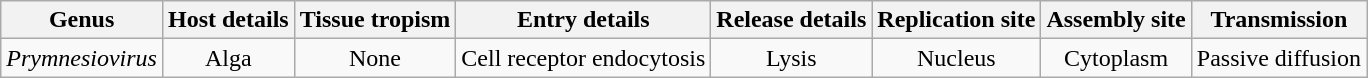<table class="wikitable sortable" style="text-align:center">
<tr>
<th>Genus</th>
<th>Host details</th>
<th>Tissue tropism</th>
<th>Entry details</th>
<th>Release details</th>
<th>Replication site</th>
<th>Assembly site</th>
<th>Transmission</th>
</tr>
<tr>
<td><em>Prymnesiovirus</em></td>
<td>Alga</td>
<td>None</td>
<td>Cell receptor endocytosis</td>
<td>Lysis</td>
<td>Nucleus</td>
<td>Cytoplasm</td>
<td>Passive diffusion</td>
</tr>
</table>
